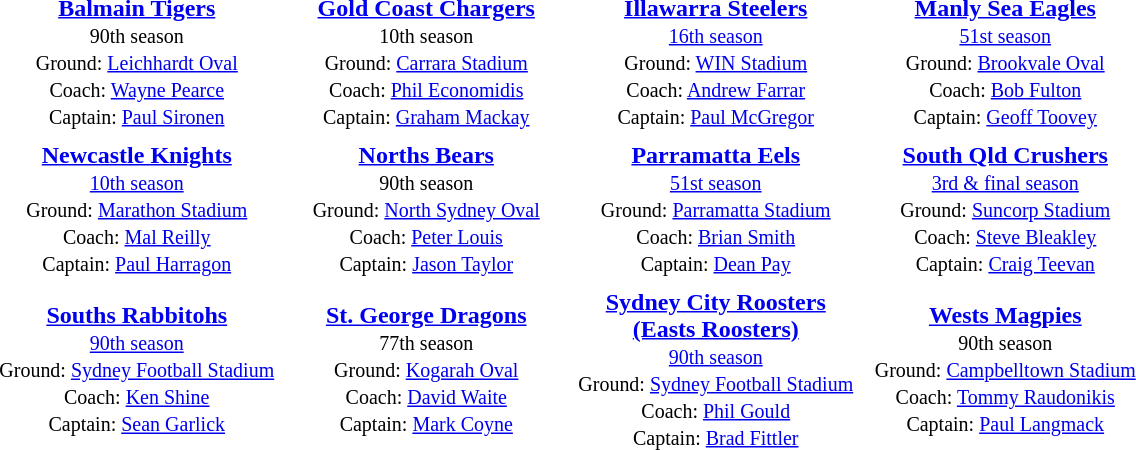<table align="center" class="toccolours" style="text-valign: center;" cellpadding=3 cellspacing=2>
<tr>
<th width=185></th>
<th width=185></th>
<th width=185></th>
<th width=185></th>
</tr>
<tr>
<td align="center"><strong><a href='#'>Balmain Tigers</a></strong><br><small>90th season<br>Ground: <a href='#'>Leichhardt Oval</a><br>
Coach: <a href='#'>Wayne Pearce</a><br>Captain: <a href='#'>Paul Sironen</a></small></td>
<td align="center"><strong><a href='#'>Gold Coast Chargers</a></strong><br><small>10th season<br>Ground: <a href='#'>Carrara Stadium</a><br>
Coach: <a href='#'>Phil Economidis</a><br>Captain: <a href='#'>Graham Mackay</a></small></td>
<td align="center"><strong><a href='#'>Illawarra Steelers</a></strong><br><small><a href='#'>16th season</a><br>Ground: <a href='#'>WIN Stadium</a><br>
Coach: <a href='#'>Andrew Farrar</a><br>Captain: <a href='#'>Paul McGregor</a></small></td>
<td align="center"><strong><a href='#'>Manly Sea Eagles</a></strong><br><small><a href='#'>51st season</a><br>Ground: <a href='#'>Brookvale Oval</a><br>
Coach: <a href='#'>Bob Fulton</a><br>Captain: <a href='#'>Geoff Toovey</a></small></td>
</tr>
<tr>
<td align="center"><strong><a href='#'>Newcastle Knights</a></strong><br><small><a href='#'>10th season</a><br>Ground: <a href='#'>Marathon Stadium</a><br>
Coach: <a href='#'>Mal Reilly</a><br>Captain: <a href='#'>Paul Harragon</a></small></td>
<td align="center"><strong><a href='#'>Norths Bears</a></strong><br><small>90th season<br>Ground: <a href='#'>North Sydney Oval</a><br>
Coach: <a href='#'>Peter Louis</a><br>Captain: <a href='#'>Jason Taylor</a></small></td>
<td align="center"><strong><a href='#'>Parramatta Eels</a></strong><br><small><a href='#'>51st season</a><br>Ground: <a href='#'>Parramatta Stadium</a><br>
Coach: <a href='#'>Brian Smith</a><br>Captain: <a href='#'>Dean Pay</a></small></td>
<td align="center"><strong><a href='#'>South Qld Crushers</a></strong><br><small><a href='#'>3rd & final season</a><br>Ground: <a href='#'>Suncorp Stadium</a><br>
Coach: <a href='#'>Steve Bleakley</a><br>Captain: <a href='#'>Craig Teevan</a></small></td>
</tr>
<tr>
<td align="center"><strong><a href='#'>Souths Rabbitohs</a></strong><br><small><a href='#'>90th season</a><br>Ground: <a href='#'>Sydney Football Stadium</a><br>
Coach: <a href='#'>Ken Shine</a><br>Captain: <a href='#'>Sean Garlick</a></small></td>
<td align="center"><strong><a href='#'>St. George Dragons</a></strong><br><small>77th season<br>Ground: <a href='#'>Kogarah Oval</a><br>
Coach: <a href='#'>David Waite</a><br>Captain: <a href='#'>Mark Coyne</a></small></td>
<td align="center"><strong><a href='#'>Sydney City Roosters<br>(Easts Roosters)</a></strong><br><small><a href='#'>90th season</a><br>Ground: <a href='#'>Sydney Football Stadium</a><br>
Coach: <a href='#'>Phil Gould</a><br>Captain: <a href='#'>Brad Fittler</a></small></td>
<td align="center"><strong><a href='#'>Wests Magpies</a></strong><br><small>90th season<br>Ground: <a href='#'>Campbelltown Stadium</a><br>
Coach: <a href='#'>Tommy Raudonikis</a><br>Captain: <a href='#'>Paul Langmack</a></small></td>
</tr>
</table>
